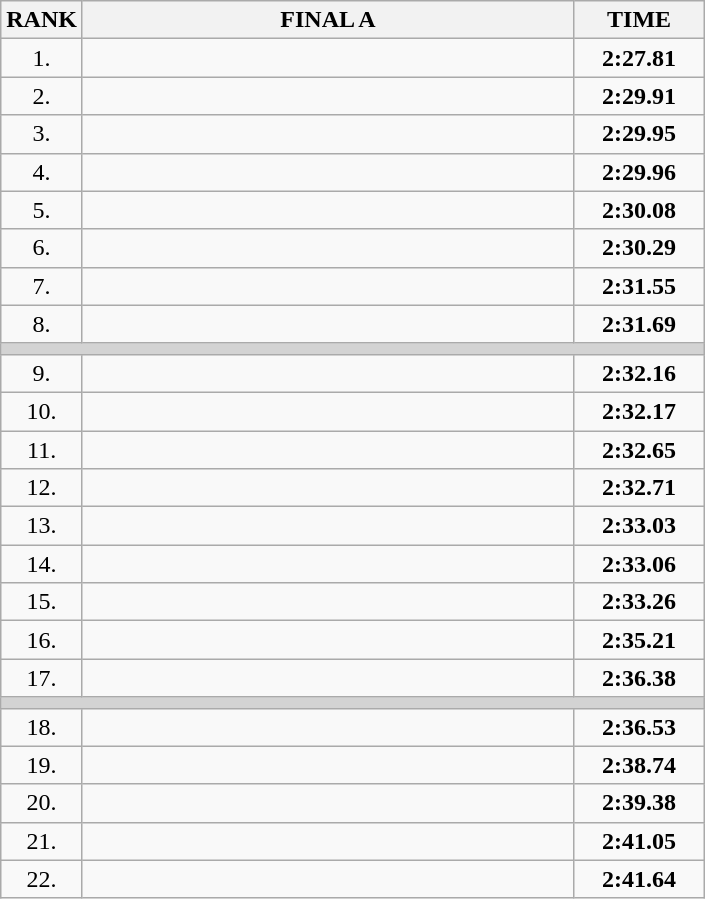<table class="wikitable">
<tr>
<th>RANK</th>
<th style="width: 20em">FINAL A</th>
<th style="width: 5em">TIME</th>
</tr>
<tr>
<td align="center">1.</td>
<td></td>
<td align="center"><strong>2:27.81</strong></td>
</tr>
<tr>
<td align="center">2.</td>
<td></td>
<td align="center"><strong>2:29.91</strong></td>
</tr>
<tr>
<td align="center">3.</td>
<td></td>
<td align="center"><strong>2:29.95</strong></td>
</tr>
<tr>
<td align="center">4.</td>
<td></td>
<td align="center"><strong>2:29.96</strong></td>
</tr>
<tr>
<td align="center">5.</td>
<td></td>
<td align="center"><strong>2:30.08</strong></td>
</tr>
<tr>
<td align="center">6.</td>
<td></td>
<td align="center"><strong>2:30.29</strong></td>
</tr>
<tr>
<td align="center">7.</td>
<td></td>
<td align="center"><strong>2:31.55</strong></td>
</tr>
<tr>
<td align="center">8.</td>
<td></td>
<td align="center"><strong>2:31.69</strong></td>
</tr>
<tr>
<td colspan=3 bgcolor=lightgray></td>
</tr>
<tr>
<td align="center">9.</td>
<td></td>
<td align="center"><strong>2:32.16</strong></td>
</tr>
<tr>
<td align="center">10.</td>
<td></td>
<td align="center"><strong>2:32.17</strong></td>
</tr>
<tr>
<td align="center">11.</td>
<td> </td>
<td align="center"><strong>2:32.65</strong></td>
</tr>
<tr>
<td align="center">12.</td>
<td></td>
<td align="center"><strong>2:32.71</strong></td>
</tr>
<tr>
<td align="center">13.</td>
<td></td>
<td align="center"><strong>2:33.03</strong></td>
</tr>
<tr>
<td align="center">14.</td>
<td></td>
<td align="center"><strong>2:33.06</strong></td>
</tr>
<tr>
<td align="center">15.</td>
<td></td>
<td align="center"><strong>2:33.26</strong></td>
</tr>
<tr>
<td align="center">16.</td>
<td></td>
<td align="center"><strong>2:35.21</strong></td>
</tr>
<tr>
<td align="center">17.</td>
<td></td>
<td align="center"><strong>2:36.38</strong></td>
</tr>
<tr>
<td colspan=3 bgcolor=lightgray></td>
</tr>
<tr>
<td align="center">18.</td>
<td></td>
<td align="center"><strong>2:36.53</strong></td>
</tr>
<tr>
<td align="center">19.</td>
<td></td>
<td align="center"><strong>2:38.74</strong></td>
</tr>
<tr>
<td align="center">20.</td>
<td></td>
<td align="center"><strong>2:39.38</strong></td>
</tr>
<tr>
<td align="center">21.</td>
<td></td>
<td align="center"><strong>2:41.05</strong></td>
</tr>
<tr>
<td align="center">22.</td>
<td></td>
<td align="center"><strong>2:41.64</strong></td>
</tr>
</table>
